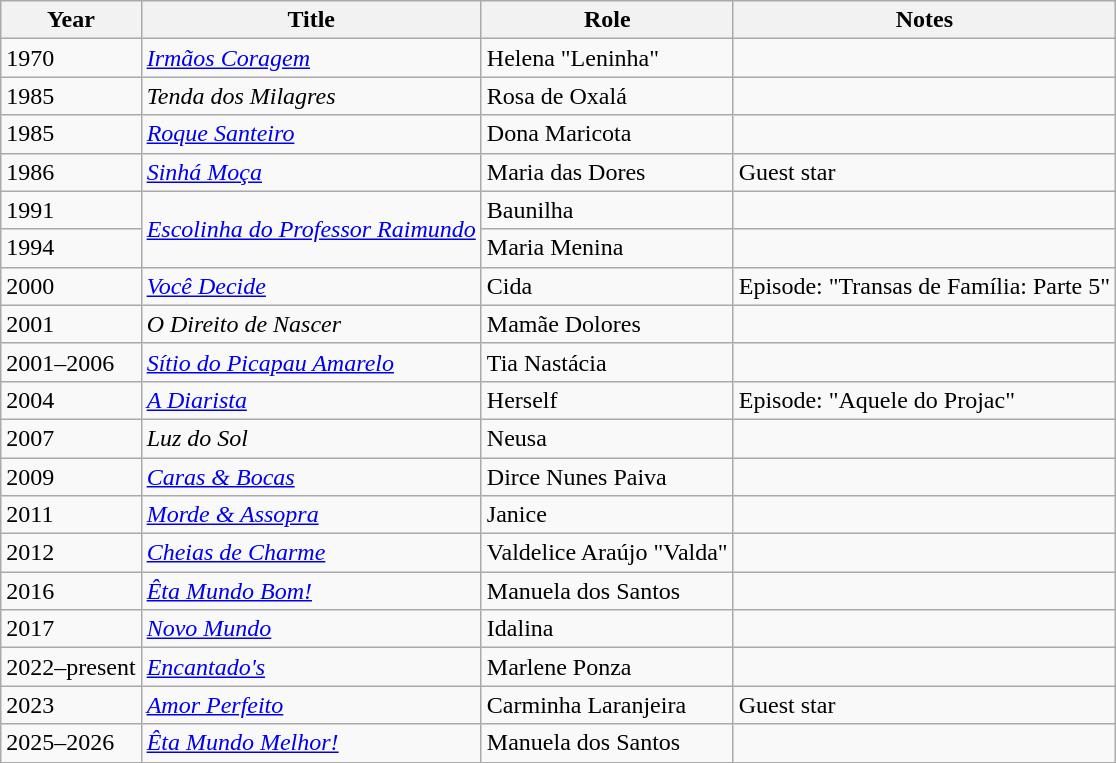<table class="wikitable plainrowheaders">
<tr>
<th>Year</th>
<th>Title</th>
<th>Role</th>
<th>Notes</th>
</tr>
<tr>
<td>1970</td>
<td><em><a href='#'>Irmãos Coragem</a></em></td>
<td>Helena "Leninha"</td>
<td></td>
</tr>
<tr>
<td>1985</td>
<td><em>Tenda dos Milagres</em></td>
<td>Rosa de Oxalá</td>
<td></td>
</tr>
<tr>
<td>1985</td>
<td><em><a href='#'>Roque Santeiro</a></em></td>
<td>Dona Maricota</td>
<td></td>
</tr>
<tr>
<td>1986</td>
<td><em><a href='#'>Sinhá Moça</a></em></td>
<td>Maria das Dores</td>
<td>Guest star</td>
</tr>
<tr>
<td>1991</td>
<td rowspan="2"><em><a href='#'>Escolinha do Professor Raimundo</a></em></td>
<td>Baunilha</td>
<td></td>
</tr>
<tr>
<td>1994</td>
<td>Maria Menina</td>
<td></td>
</tr>
<tr>
<td>2000</td>
<td><em><a href='#'>Você Decide</a></em></td>
<td>Cida</td>
<td>Episode: "Transas de Família: Parte 5"</td>
</tr>
<tr>
<td>2001</td>
<td><em>O Direito de Nascer</em></td>
<td>Mamãe Dolores</td>
<td></td>
</tr>
<tr>
<td>2001–2006</td>
<td><em><a href='#'>Sítio do Picapau Amarelo</a></em></td>
<td>Tia Nastácia</td>
<td></td>
</tr>
<tr>
<td>2004</td>
<td><em><a href='#'>A Diarista</a></em></td>
<td>Herself</td>
<td>Episode: "Aquele do Projac"</td>
</tr>
<tr>
<td>2007</td>
<td><em>Luz do Sol</em></td>
<td>Neusa</td>
<td></td>
</tr>
<tr>
<td>2009</td>
<td><em><a href='#'>Caras & Bocas</a></em></td>
<td>Dirce Nunes Paiva</td>
<td></td>
</tr>
<tr>
<td>2011</td>
<td><em><a href='#'>Morde & Assopra</a></em></td>
<td>Janice</td>
<td></td>
</tr>
<tr>
<td>2012</td>
<td><em><a href='#'>Cheias de Charme</a></em></td>
<td>Valdelice Araújo "Valda"</td>
<td></td>
</tr>
<tr>
<td>2016</td>
<td><em><a href='#'>Êta Mundo Bom!</a></em></td>
<td>Manuela dos Santos</td>
<td></td>
</tr>
<tr>
<td>2017</td>
<td><em><a href='#'>Novo Mundo</a></em></td>
<td>Idalina</td>
<td></td>
</tr>
<tr>
<td>2022–present</td>
<td><em><a href='#'>Encantado's</a></em></td>
<td>Marlene Ponza</td>
<td></td>
</tr>
<tr>
<td>2023</td>
<td><em><a href='#'>Amor Perfeito</a></em></td>
<td>Carminha Laranjeira</td>
<td>Guest star</td>
</tr>
<tr>
<td>2025–2026</td>
<td><em><a href='#'>Êta Mundo Melhor!</a></em></td>
<td>Manuela dos Santos</td>
<td></td>
</tr>
</table>
